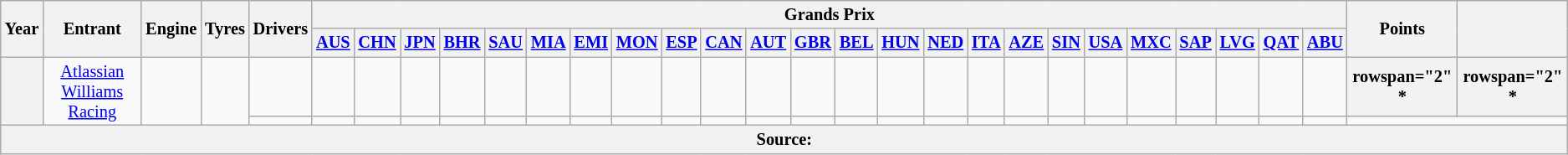<table class="wikitable" style="text-align:center; font-size:85%">
<tr>
<th rowspan="2">Year</th>
<th rowspan="2">Entrant</th>
<th rowspan="2">Engine</th>
<th rowspan="2">Tyres</th>
<th rowspan="2">Drivers</th>
<th colspan="24">Grands Prix</th>
<th rowspan="2">Points</th>
<th rowspan="2"></th>
</tr>
<tr>
<th><a href='#'>AUS</a></th>
<th><a href='#'>CHN</a></th>
<th><a href='#'>JPN</a></th>
<th><a href='#'>BHR</a></th>
<th><a href='#'>SAU</a></th>
<th><a href='#'>MIA</a></th>
<th><a href='#'>EMI</a></th>
<th><a href='#'>MON</a></th>
<th><a href='#'>ESP</a></th>
<th><a href='#'>CAN</a></th>
<th><a href='#'>AUT</a></th>
<th><a href='#'>GBR</a></th>
<th><a href='#'>BEL</a></th>
<th><a href='#'>HUN</a></th>
<th><a href='#'>NED</a></th>
<th><a href='#'>ITA</a></th>
<th><a href='#'>AZE</a></th>
<th><a href='#'>SIN</a></th>
<th><a href='#'>USA</a></th>
<th><a href='#'>MXC</a></th>
<th><a href='#'>SAP</a></th>
<th><a href='#'>LVG</a></th>
<th><a href='#'>QAT</a></th>
<th><a href='#'>ABU</a></th>
</tr>
<tr>
<th rowspan="2"></th>
<td rowspan="2"><a href='#'>Atlassian Williams Racing</a></td>
<td rowspan="2"><br><br></td>
<td rowspan="2"></td>
<td align="left"></td>
<td></td>
<td></td>
<td></td>
<td></td>
<td></td>
<td></td>
<td></td>
<td></td>
<td></td>
<td></td>
<td></td>
<td></td>
<td></td>
<td></td>
<td></td>
<td></td>
<td></td>
<td></td>
<td></td>
<td></td>
<td></td>
<td></td>
<td></td>
<td></td>
<th>rowspan="2" *</th>
<th>rowspan="2" *</th>
</tr>
<tr>
<td align=left></td>
<td></td>
<td></td>
<td></td>
<td></td>
<td></td>
<td></td>
<td></td>
<td></td>
<td></td>
<td></td>
<td></td>
<td></td>
<td></td>
<td></td>
<td></td>
<td></td>
<td></td>
<td></td>
<td></td>
<td></td>
<td></td>
<td></td>
<td></td>
<td></td>
</tr>
<tr>
<th colspan="31">Source:</th>
</tr>
</table>
